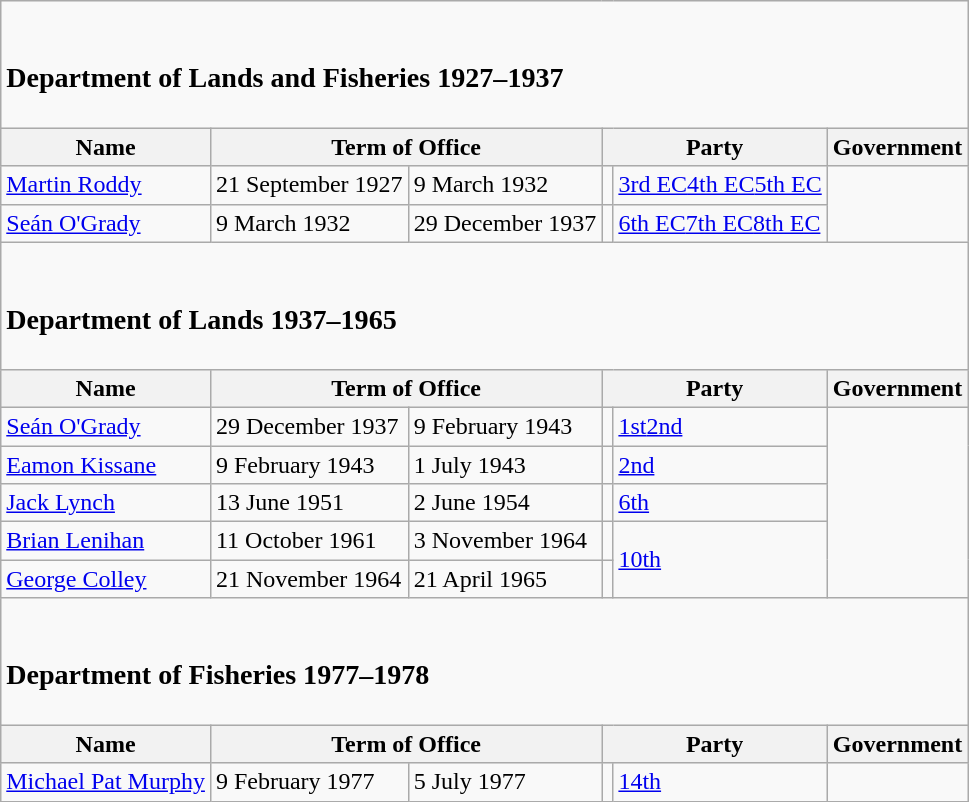<table class="wikitable">
<tr>
<td colspan="6"><br><h3>Department of Lands and Fisheries 1927–1937</h3></td>
</tr>
<tr>
<th>Name</th>
<th colspan=2>Term of Office</th>
<th colspan=2>Party</th>
<th>Government</th>
</tr>
<tr>
<td><a href='#'>Martin Roddy</a></td>
<td>21 September 1927</td>
<td>9 March 1932</td>
<td></td>
<td><a href='#'>3rd EC</a><a href='#'>4th EC</a><a href='#'>5th EC</a></td>
</tr>
<tr>
<td><a href='#'>Seán O'Grady</a></td>
<td>9 March 1932</td>
<td>29 December 1937</td>
<td></td>
<td><a href='#'>6th EC</a><a href='#'>7th EC</a><a href='#'>8th EC</a></td>
</tr>
<tr>
<td colspan="6"><br><h3>Department of Lands 1937–1965</h3></td>
</tr>
<tr>
<th>Name</th>
<th colspan=2>Term of Office</th>
<th colspan=2>Party</th>
<th>Government</th>
</tr>
<tr>
<td><a href='#'>Seán O'Grady</a></td>
<td>29 December 1937</td>
<td>9 February 1943</td>
<td></td>
<td><a href='#'>1st</a><a href='#'>2nd</a></td>
</tr>
<tr>
<td><a href='#'>Eamon Kissane</a></td>
<td>9 February 1943</td>
<td>1 July 1943</td>
<td></td>
<td><a href='#'>2nd</a></td>
</tr>
<tr>
<td><a href='#'>Jack Lynch</a></td>
<td>13 June 1951</td>
<td>2 June 1954</td>
<td></td>
<td><a href='#'>6th</a></td>
</tr>
<tr>
<td><a href='#'>Brian Lenihan</a></td>
<td>11 October 1961</td>
<td>3 November 1964</td>
<td></td>
<td rowspan=2><a href='#'>10th</a></td>
</tr>
<tr>
<td><a href='#'>George Colley</a></td>
<td>21 November 1964</td>
<td>21 April 1965</td>
<td></td>
</tr>
<tr>
<td colspan="6"><br><h3>Department of Fisheries 1977–1978</h3></td>
</tr>
<tr>
<th>Name</th>
<th colspan=2>Term of Office</th>
<th colspan=2>Party</th>
<th>Government</th>
</tr>
<tr>
<td><a href='#'>Michael Pat Murphy</a></td>
<td>9 February 1977</td>
<td>5 July 1977</td>
<td></td>
<td><a href='#'>14th</a></td>
</tr>
</table>
